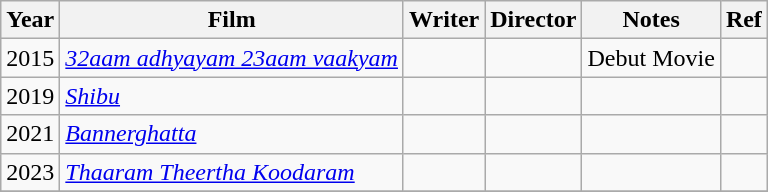<table class="wikitable sortable">
<tr>
<th>Year</th>
<th>Film</th>
<th>Writer</th>
<th>Director</th>
<th>Notes</th>
<th>Ref</th>
</tr>
<tr>
<td>2015</td>
<td><em><a href='#'>32aam adhyayam 23aam vaakyam</a></em></td>
<td></td>
<td></td>
<td>Debut Movie</td>
<td></td>
</tr>
<tr>
<td>2019</td>
<td><em><a href='#'>Shibu</a></em></td>
<td></td>
<td></td>
<td></td>
<td></td>
</tr>
<tr>
<td>2021</td>
<td><em><a href='#'>Bannerghatta</a> </em></td>
<td></td>
<td></td>
<td></td>
<td></td>
</tr>
<tr>
<td>2023</td>
<td><em><a href='#'>Thaaram Theertha Koodaram </a></em></td>
<td></td>
<td></td>
<td></td>
<td></td>
</tr>
<tr>
</tr>
</table>
